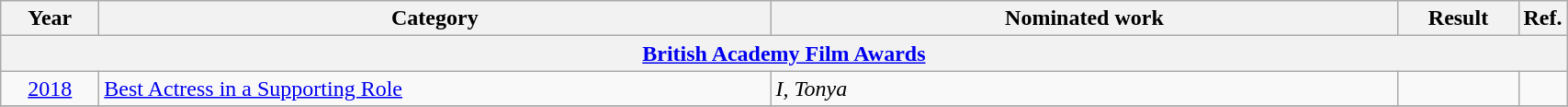<table class=wikitable>
<tr>
<th scope="col" style="width:4em;">Year</th>
<th scope="col" style="width:30em;">Category</th>
<th scope="col" style="width:28em;">Nominated work</th>
<th scope="col" style="width:5em;">Result</th>
<th>Ref.</th>
</tr>
<tr>
<th colspan=5><a href='#'>British Academy Film Awards</a></th>
</tr>
<tr>
<td style="text-align:center;"><a href='#'>2018</a></td>
<td><a href='#'>Best Actress in a Supporting Role</a></td>
<td><em>I, Tonya</em></td>
<td></td>
<td style="text-align:center;"></td>
</tr>
<tr>
</tr>
</table>
